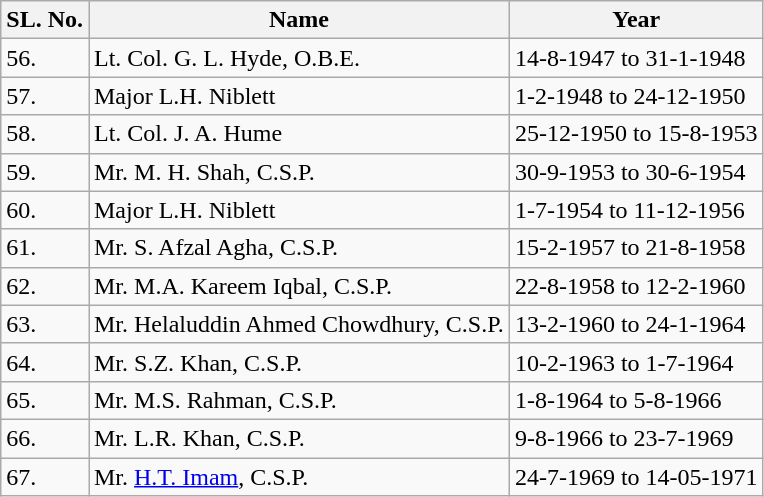<table class="wikitable">
<tr>
<th>SL. No.</th>
<th>Name</th>
<th>Year</th>
</tr>
<tr>
<td>56.</td>
<td>Lt. Col. G. L. Hyde, O.B.E.</td>
<td>14-8-1947 to 31-1-1948</td>
</tr>
<tr>
<td>57.</td>
<td>Major L.H. Niblett</td>
<td>1-2-1948 to 24-12-1950</td>
</tr>
<tr>
<td>58.</td>
<td>Lt. Col. J. A. Hume</td>
<td>25-12-1950 to 15-8-1953</td>
</tr>
<tr>
<td>59.</td>
<td>Mr. M. H. Shah, C.S.P.</td>
<td>30-9-1953 to 30-6-1954</td>
</tr>
<tr>
<td>60.</td>
<td>Major L.H. Niblett</td>
<td>1-7-1954 to 11-12-1956</td>
</tr>
<tr>
<td>61.</td>
<td>Mr. S. Afzal Agha, C.S.P.</td>
<td>15-2-1957 to 21-8-1958</td>
</tr>
<tr>
<td>62.</td>
<td>Mr. M.A. Kareem Iqbal, C.S.P.</td>
<td>22-8-1958 to 12-2-1960</td>
</tr>
<tr>
<td>63.</td>
<td>Mr. Helaluddin Ahmed Chowdhury, C.S.P.</td>
<td>13-2-1960 to 24-1-1964</td>
</tr>
<tr>
<td>64.</td>
<td>Mr. S.Z. Khan, C.S.P.</td>
<td>10-2-1963 to 1-7-1964</td>
</tr>
<tr>
<td>65.</td>
<td>Mr. M.S. Rahman, C.S.P.</td>
<td>1-8-1964 to 5-8-1966</td>
</tr>
<tr>
<td>66.</td>
<td>Mr. L.R. Khan, C.S.P.</td>
<td>9-8-1966 to 23-7-1969</td>
</tr>
<tr>
<td>67.</td>
<td>Mr. <a href='#'>H.T. Imam</a>, C.S.P.</td>
<td>24-7-1969 to 14-05-1971</td>
</tr>
</table>
